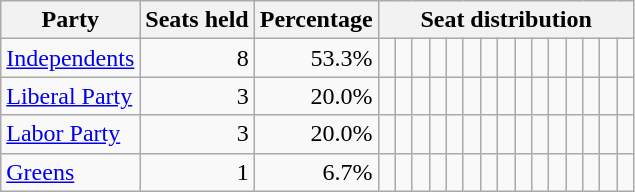<table class="wikitable" style="text-align:right;">
<tr>
<th>Party</th>
<th>Seats held</th>
<th>Percentage</th>
<th colspan=15>Seat distribution</th>
</tr>
<tr>
<td style="text-align:left;"><a href='#'>Independents</a></td>
<td>8</td>
<td>53.3%</td>
<td> </td>
<td> </td>
<td> </td>
<td> </td>
<td> </td>
<td> </td>
<td> </td>
<td> </td>
<td> </td>
<td> </td>
<td> </td>
<td> </td>
<td> </td>
<td> </td>
<td> </td>
</tr>
<tr>
<td style="text-align:left;"><a href='#'>Liberal Party</a></td>
<td>3</td>
<td>20.0%</td>
<td> </td>
<td> </td>
<td> </td>
<td> </td>
<td> </td>
<td> </td>
<td> </td>
<td> </td>
<td> </td>
<td> </td>
<td> </td>
<td> </td>
<td> </td>
<td> </td>
<td> </td>
</tr>
<tr>
<td style="text-align:left;"><a href='#'>Labor Party</a></td>
<td>3</td>
<td>20.0%</td>
<td> </td>
<td> </td>
<td> </td>
<td> </td>
<td> </td>
<td> </td>
<td> </td>
<td> </td>
<td> </td>
<td> </td>
<td> </td>
<td> </td>
<td> </td>
<td> </td>
<td> </td>
</tr>
<tr>
<td style="text-align:left;"><a href='#'>Greens</a></td>
<td>1</td>
<td>6.7%</td>
<td> </td>
<td> </td>
<td> </td>
<td> </td>
<td> </td>
<td> </td>
<td> </td>
<td> </td>
<td> </td>
<td> </td>
<td> </td>
<td> </td>
<td> </td>
<td> </td>
<td> </td>
</tr>
</table>
